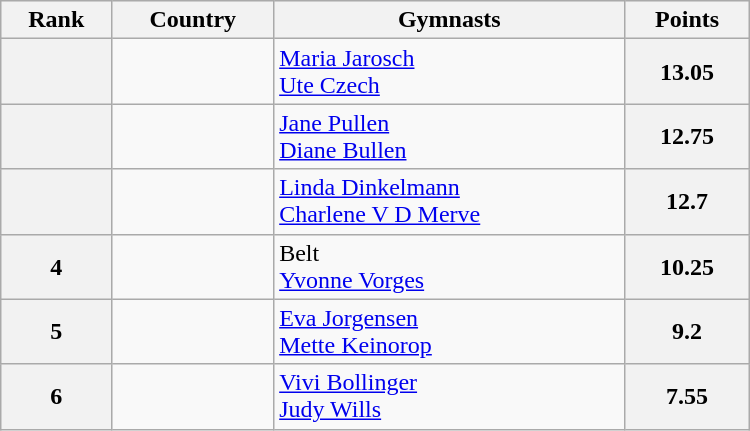<table class="wikitable" width=500>
<tr bgcolor="#efefef">
<th>Rank</th>
<th>Country</th>
<th>Gymnasts</th>
<th>Points</th>
</tr>
<tr>
<th></th>
<td></td>
<td><a href='#'>Maria Jarosch</a> <br> <a href='#'>Ute Czech</a></td>
<th>13.05</th>
</tr>
<tr>
<th></th>
<td></td>
<td><a href='#'>Jane Pullen</a> <br> <a href='#'>Diane Bullen</a></td>
<th>12.75</th>
</tr>
<tr>
<th></th>
<td></td>
<td><a href='#'>Linda Dinkelmann</a> <br> <a href='#'>Charlene V D Merve</a></td>
<th>12.7</th>
</tr>
<tr>
<th>4</th>
<td></td>
<td>Belt <br> <a href='#'>Yvonne Vorges</a></td>
<th>10.25</th>
</tr>
<tr>
<th>5</th>
<td></td>
<td><a href='#'>Eva Jorgensen</a> <br> <a href='#'>Mette Keinorop</a></td>
<th>9.2</th>
</tr>
<tr>
<th>6</th>
<td></td>
<td><a href='#'>Vivi Bollinger</a> <br> <a href='#'>Judy Wills</a></td>
<th>7.55</th>
</tr>
</table>
